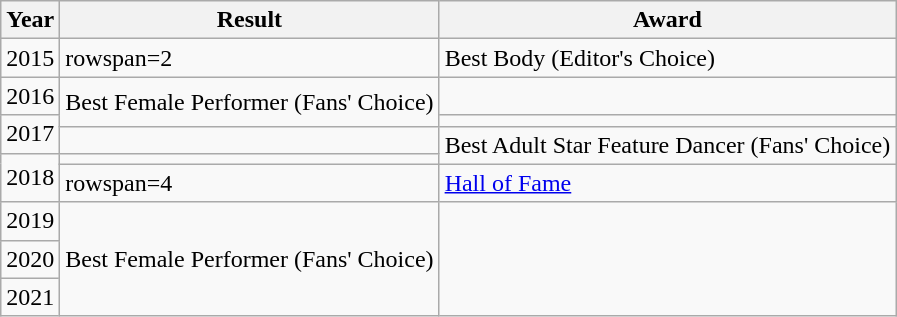<table class="wikitable">
<tr>
<th>Year</th>
<th>Result</th>
<th>Award</th>
</tr>
<tr>
<td>2015</td>
<td>rowspan=2 </td>
<td>Best Body (Editor's Choice)</td>
</tr>
<tr>
<td>2016</td>
<td rowspan=2>Best Female Performer (Fans' Choice)</td>
</tr>
<tr>
<td rowspan=2>2017</td>
<td></td>
</tr>
<tr>
<td></td>
<td rowspan=2>Best Adult Star Feature Dancer (Fans' Choice)</td>
</tr>
<tr>
<td rowspan=2>2018</td>
<td></td>
</tr>
<tr>
<td>rowspan=4 </td>
<td><a href='#'>Hall of Fame</a></td>
</tr>
<tr>
<td>2019</td>
<td rowspan=3>Best Female Performer (Fans' Choice)</td>
</tr>
<tr>
<td>2020</td>
</tr>
<tr>
<td>2021</td>
</tr>
</table>
